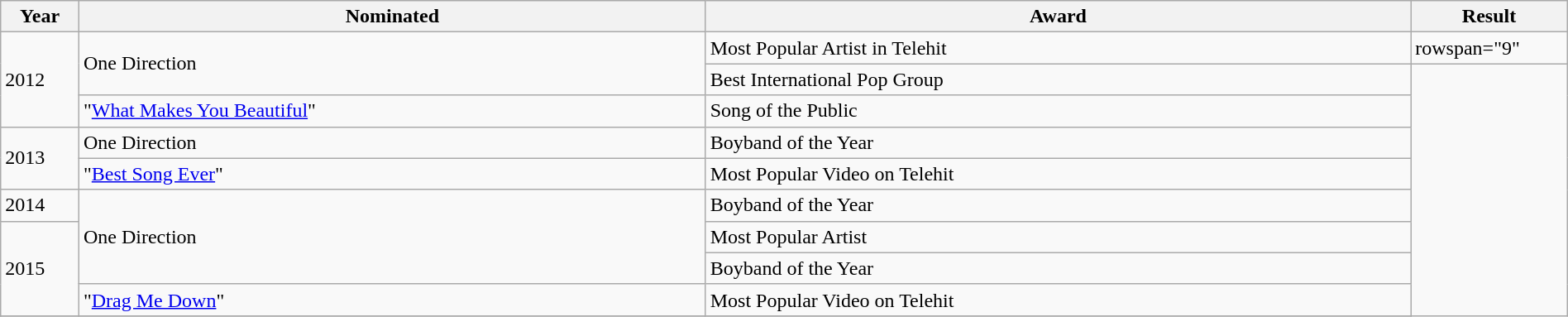<table class="wikitable" style="width:100%;">
<tr>
<th width=5%>Year</th>
<th style="width:40%;">Nominated</th>
<th style="width:45%;">Award</th>
<th style="width:10%;">Result</th>
</tr>
<tr>
<td rowspan="3">2012</td>
<td rowspan="2">One Direction</td>
<td>Most Popular Artist in Telehit</td>
<td>rowspan="9" </td>
</tr>
<tr>
<td>Best International Pop Group</td>
</tr>
<tr>
<td>"<a href='#'>What Makes You Beautiful</a>"</td>
<td>Song of the Public</td>
</tr>
<tr>
<td rowspan="2">2013</td>
<td>One Direction</td>
<td>Boyband of the Year</td>
</tr>
<tr>
<td>"<a href='#'>Best Song Ever</a>"</td>
<td>Most Popular Video on Telehit</td>
</tr>
<tr>
<td rowspan="1">2014</td>
<td rowspan="3">One Direction</td>
<td>Boyband of the Year</td>
</tr>
<tr>
<td rowspan="3">2015</td>
<td>Most Popular Artist</td>
</tr>
<tr>
<td>Boyband of the Year</td>
</tr>
<tr>
<td>"<a href='#'>Drag Me Down</a>"</td>
<td>Most Popular Video on Telehit</td>
</tr>
<tr>
</tr>
</table>
